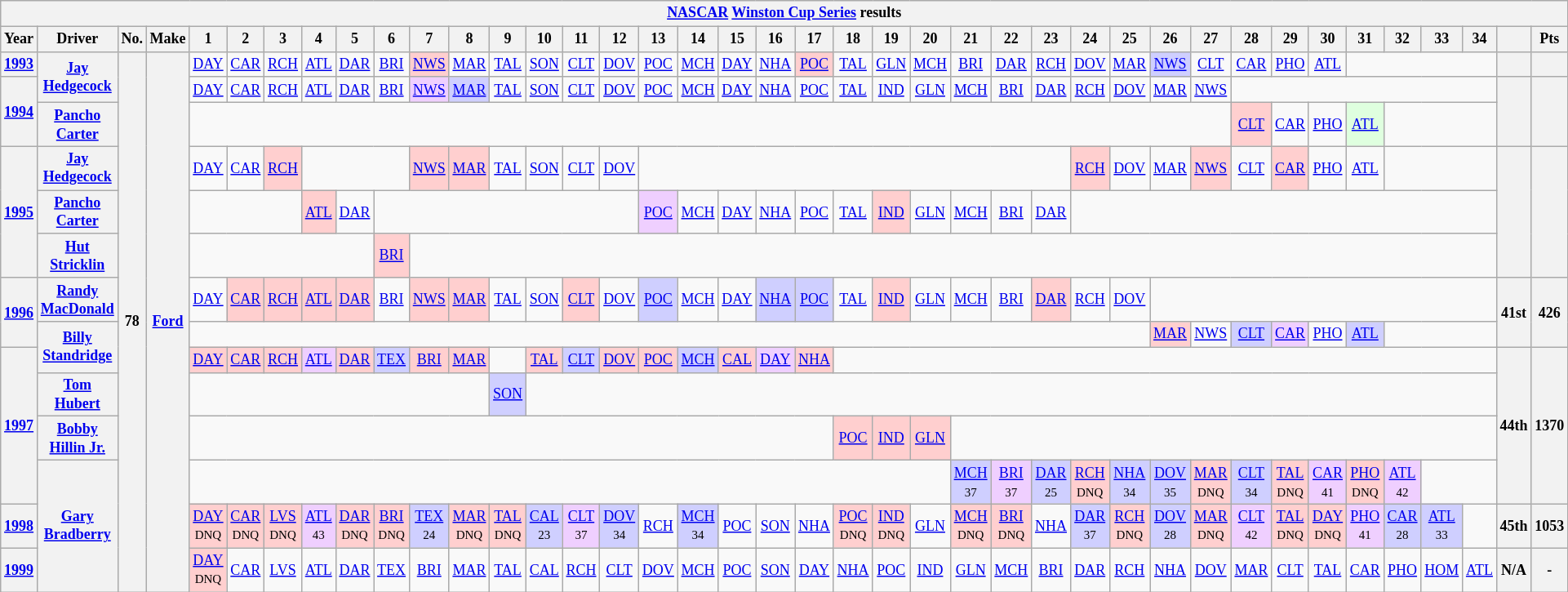<table class="wikitable" style="text-align:center; font-size:75%">
<tr>
<th colspan=43><a href='#'>NASCAR</a> <a href='#'>Winston Cup Series</a> results</th>
</tr>
<tr>
<th>Year</th>
<th>Driver</th>
<th>No.</th>
<th>Make</th>
<th>1</th>
<th>2</th>
<th>3</th>
<th>4</th>
<th>5</th>
<th>6</th>
<th>7</th>
<th>8</th>
<th>9</th>
<th>10</th>
<th>11</th>
<th>12</th>
<th>13</th>
<th>14</th>
<th>15</th>
<th>16</th>
<th>17</th>
<th>18</th>
<th>19</th>
<th>20</th>
<th>21</th>
<th>22</th>
<th>23</th>
<th>24</th>
<th>25</th>
<th>26</th>
<th>27</th>
<th>28</th>
<th>29</th>
<th>30</th>
<th>31</th>
<th>32</th>
<th>33</th>
<th>34</th>
<th></th>
<th>Pts</th>
</tr>
<tr>
<th><a href='#'>1993</a></th>
<th rowspan=2><a href='#'>Jay Hedgecock</a></th>
<th rowspan=14>78</th>
<th rowspan=14><a href='#'>Ford</a></th>
<td><a href='#'>DAY</a></td>
<td><a href='#'>CAR</a></td>
<td><a href='#'>RCH</a></td>
<td><a href='#'>ATL</a></td>
<td><a href='#'>DAR</a></td>
<td><a href='#'>BRI</a></td>
<td style="background:#FFCFCF;"><a href='#'>NWS</a><br></td>
<td><a href='#'>MAR</a></td>
<td><a href='#'>TAL</a></td>
<td><a href='#'>SON</a></td>
<td><a href='#'>CLT</a></td>
<td><a href='#'>DOV</a></td>
<td><a href='#'>POC</a></td>
<td><a href='#'>MCH</a></td>
<td><a href='#'>DAY</a></td>
<td><a href='#'>NHA</a></td>
<td style="background:#FFCFCF;"><a href='#'>POC</a><br></td>
<td><a href='#'>TAL</a></td>
<td><a href='#'>GLN</a></td>
<td><a href='#'>MCH</a></td>
<td><a href='#'>BRI</a></td>
<td><a href='#'>DAR</a></td>
<td><a href='#'>RCH</a></td>
<td><a href='#'>DOV</a></td>
<td><a href='#'>MAR</a></td>
<td style="background:#CFCFFF;"><a href='#'>NWS</a><br></td>
<td><a href='#'>CLT</a></td>
<td><a href='#'>CAR</a></td>
<td><a href='#'>PHO</a></td>
<td><a href='#'>ATL</a></td>
<td colspan=4></td>
<th></th>
<th></th>
</tr>
<tr>
<th rowspan=2><a href='#'>1994</a></th>
<td><a href='#'>DAY</a></td>
<td><a href='#'>CAR</a></td>
<td><a href='#'>RCH</a></td>
<td><a href='#'>ATL</a></td>
<td><a href='#'>DAR</a></td>
<td><a href='#'>BRI</a></td>
<td style="background:#EFCFFF;"><a href='#'>NWS</a><br></td>
<td style="background:#CFCFFF;"><a href='#'>MAR</a><br></td>
<td><a href='#'>TAL</a></td>
<td><a href='#'>SON</a></td>
<td><a href='#'>CLT</a></td>
<td><a href='#'>DOV</a></td>
<td><a href='#'>POC</a></td>
<td><a href='#'>MCH</a></td>
<td><a href='#'>DAY</a></td>
<td><a href='#'>NHA</a></td>
<td><a href='#'>POC</a></td>
<td><a href='#'>TAL</a></td>
<td><a href='#'>IND</a></td>
<td><a href='#'>GLN</a></td>
<td><a href='#'>MCH</a></td>
<td><a href='#'>BRI</a></td>
<td><a href='#'>DAR</a></td>
<td><a href='#'>RCH</a></td>
<td><a href='#'>DOV</a></td>
<td><a href='#'>MAR</a></td>
<td><a href='#'>NWS</a></td>
<td colspan=7></td>
<th rowspan=2></th>
<th rowspan=2></th>
</tr>
<tr>
<th><a href='#'>Pancho Carter</a></th>
<td colspan=27></td>
<td style="background:#FFCFCF;"><a href='#'>CLT</a><br></td>
<td><a href='#'>CAR</a></td>
<td><a href='#'>PHO</a></td>
<td style="background:#DFFFDF;"><a href='#'>ATL</a><br></td>
</tr>
<tr>
<th rowspan=3><a href='#'>1995</a></th>
<th><a href='#'>Jay Hedgecock</a></th>
<td><a href='#'>DAY</a></td>
<td><a href='#'>CAR</a></td>
<td style="background:#FFCFCF;"><a href='#'>RCH</a><br></td>
<td colspan=3></td>
<td style="background:#FFCFCF;"><a href='#'>NWS</a><br></td>
<td style="background:#FFCFCF;"><a href='#'>MAR</a><br></td>
<td><a href='#'>TAL</a></td>
<td><a href='#'>SON</a></td>
<td><a href='#'>CLT</a></td>
<td><a href='#'>DOV</a></td>
<td colspan=11></td>
<td style="background:#FFCFCF;"><a href='#'>RCH</a><br></td>
<td><a href='#'>DOV</a></td>
<td><a href='#'>MAR</a></td>
<td style="background:#FFCFCF;"><a href='#'>NWS</a><br></td>
<td><a href='#'>CLT</a></td>
<td style="background:#FFCFCF;"><a href='#'>CAR</a><br></td>
<td><a href='#'>PHO</a></td>
<td><a href='#'>ATL</a></td>
<td colspan=3></td>
<th rowspan=3></th>
<th rowspan=3></th>
</tr>
<tr>
<th><a href='#'>Pancho Carter</a></th>
<td colspan=3></td>
<td style="background:#FFCFCF;"><a href='#'>ATL</a><br></td>
<td><a href='#'>DAR</a></td>
<td colspan=7></td>
<td style="background:#EFCFFF;"><a href='#'>POC</a><br></td>
<td><a href='#'>MCH</a></td>
<td><a href='#'>DAY</a></td>
<td><a href='#'>NHA</a></td>
<td><a href='#'>POC</a></td>
<td><a href='#'>TAL</a></td>
<td style="background:#FFCFCF;"><a href='#'>IND</a><br></td>
<td><a href='#'>GLN</a></td>
<td><a href='#'>MCH</a></td>
<td><a href='#'>BRI</a></td>
<td><a href='#'>DAR</a></td>
<td colspan=11></td>
</tr>
<tr>
<th><a href='#'>Hut Stricklin</a></th>
<td colspan=5></td>
<td style="background:#FFCFCF;"><a href='#'>BRI</a><br></td>
<td colspan=28></td>
</tr>
<tr>
<th rowspan=2><a href='#'>1996</a></th>
<th><a href='#'>Randy MacDonald</a></th>
<td><a href='#'>DAY</a></td>
<td style="background:#FFCFCF;"><a href='#'>CAR</a><br></td>
<td style="background:#FFCFCF;"><a href='#'>RCH</a><br></td>
<td style="background:#FFCFCF;"><a href='#'>ATL</a><br></td>
<td style="background:#FFCFCF;"><a href='#'>DAR</a><br></td>
<td><a href='#'>BRI</a></td>
<td style="background:#FFCFCF;"><a href='#'>NWS</a><br></td>
<td style="background:#FFCFCF;"><a href='#'>MAR</a><br></td>
<td><a href='#'>TAL</a></td>
<td><a href='#'>SON</a></td>
<td style="background:#FFCFCF;"><a href='#'>CLT</a><br></td>
<td><a href='#'>DOV</a></td>
<td style="background:#CFCFFF;"><a href='#'>POC</a><br></td>
<td><a href='#'>MCH</a></td>
<td><a href='#'>DAY</a></td>
<td style="background:#CFCFFF;"><a href='#'>NHA</a><br></td>
<td style="background:#CFCFFF;"><a href='#'>POC</a><br></td>
<td><a href='#'>TAL</a></td>
<td style="background:#FFCFCF;"><a href='#'>IND</a><br></td>
<td><a href='#'>GLN</a></td>
<td><a href='#'>MCH</a></td>
<td><a href='#'>BRI</a></td>
<td style="background:#FFCFCF;"><a href='#'>DAR</a><br></td>
<td><a href='#'>RCH</a></td>
<td><a href='#'>DOV</a></td>
<td colspan=9></td>
<th rowspan=2>41st</th>
<th rowspan=2>426</th>
</tr>
<tr>
<th rowspan=2><a href='#'>Billy Standridge</a></th>
<td colspan=25></td>
<td style="background:#FFCFCF;"><a href='#'>MAR</a><br></td>
<td><a href='#'>NWS</a></td>
<td style="background:#CFCFFF;"><a href='#'>CLT</a><br></td>
<td style="background:#EFCFFF;"><a href='#'>CAR</a><br></td>
<td><a href='#'>PHO</a></td>
<td style="background:#CFCFFF;"><a href='#'>ATL</a><br></td>
<td colspan=3></td>
</tr>
<tr>
<th rowspan=4><a href='#'>1997</a></th>
<td style="background:#FFCFCF;"><a href='#'>DAY</a><br></td>
<td style="background:#FFCFCF;"><a href='#'>CAR</a><br></td>
<td style="background:#FFCFCF;"><a href='#'>RCH</a><br></td>
<td style="background:#EFCFFF;"><a href='#'>ATL</a><br></td>
<td style="background:#FFCFCF;"><a href='#'>DAR</a><br></td>
<td style="background:#CFCFFF;"><a href='#'>TEX</a><br></td>
<td style="background:#FFCFCF;"><a href='#'>BRI</a><br></td>
<td style="background:#FFCFCF;"><a href='#'>MAR</a><br></td>
<td colspan=1></td>
<td style="background:#FFCFCF;"><a href='#'>TAL</a><br></td>
<td style="background:#CFCFFF;"><a href='#'>CLT</a><br></td>
<td style="background:#FFCFCF;"><a href='#'>DOV</a><br></td>
<td style="background:#FFCFCF;"><a href='#'>POC</a><br></td>
<td style="background:#CFCFFF;"><a href='#'>MCH</a><br></td>
<td style="background:#FFCFCF;"><a href='#'>CAL</a><br></td>
<td style="background:#EFCFFF;"><a href='#'>DAY</a><br></td>
<td style="background:#FFCFCF;"><a href='#'>NHA</a><br></td>
<td colspan=17></td>
<th rowspan=4>44th</th>
<th rowspan=4>1370</th>
</tr>
<tr>
<th><a href='#'>Tom Hubert</a></th>
<td colspan=8></td>
<td style="background:#CFCFFF;"><a href='#'>SON</a><br></td>
<td colspan=25></td>
</tr>
<tr>
<th><a href='#'>Bobby Hillin Jr.</a></th>
<td colspan=17></td>
<td style="background:#FFCFCF;"><a href='#'>POC</a><br></td>
<td style="background:#FFCFCF;"><a href='#'>IND</a><br></td>
<td style="background:#FFCFCF;"><a href='#'>GLN</a><br></td>
<td colspan=14></td>
</tr>
<tr>
<th rowspan=3><a href='#'>Gary Bradberry</a></th>
<td colspan=20></td>
<td style="background:#CFCFFF;"><a href='#'>MCH</a><br><small>37</small></td>
<td style="background:#EFCFFF;"><a href='#'>BRI</a><br><small>37</small></td>
<td style="background:#CFCFFF;"><a href='#'>DAR</a><br><small>25</small></td>
<td style="background:#FFCFCF;"><a href='#'>RCH</a><br><small>DNQ</small></td>
<td style="background:#CFCFFF;"><a href='#'>NHA</a><br><small>34</small></td>
<td style="background:#CFCFFF;"><a href='#'>DOV</a><br><small>35</small></td>
<td style="background:#FFCFCF;"><a href='#'>MAR</a><br><small>DNQ</small></td>
<td style="background:#CFCFFF;"><a href='#'>CLT</a><br><small>34</small></td>
<td style="background:#FFCFCF;"><a href='#'>TAL</a><br><small>DNQ</small></td>
<td style="background:#EFCFFF;"><a href='#'>CAR</a><br><small>41</small></td>
<td style="background:#FFCFCF;"><a href='#'>PHO</a><br><small>DNQ</small></td>
<td style="background:#EFCFFF;"><a href='#'>ATL</a><br><small>42</small></td>
<td colspan=2></td>
</tr>
<tr>
<th><a href='#'>1998</a></th>
<td style="background:#FFCFCF;"><a href='#'>DAY</a><br><small>DNQ</small></td>
<td style="background:#FFCFCF;"><a href='#'>CAR</a><br><small>DNQ</small></td>
<td style="background:#FFCFCF;"><a href='#'>LVS</a><br><small>DNQ</small></td>
<td style="background:#EFCFFF;"><a href='#'>ATL</a><br><small>43</small></td>
<td style="background:#FFCFCF;"><a href='#'>DAR</a><br><small>DNQ</small></td>
<td style="background:#FFCFCF;"><a href='#'>BRI</a><br><small>DNQ</small></td>
<td style="background:#CFCFFF;"><a href='#'>TEX</a><br><small>24</small></td>
<td style="background:#FFCFCF;"><a href='#'>MAR</a><br><small>DNQ</small></td>
<td style="background:#FFCFCF;"><a href='#'>TAL</a><br><small>DNQ</small></td>
<td style="background:#CFCFFF;"><a href='#'>CAL</a><br><small>23</small></td>
<td style="background:#EFCFFF;"><a href='#'>CLT</a><br><small>37</small></td>
<td style="background:#CFCFFF;"><a href='#'>DOV</a><br><small>34</small></td>
<td><a href='#'>RCH</a></td>
<td style="background:#CFCFFF;"><a href='#'>MCH</a><br><small>34</small></td>
<td><a href='#'>POC</a></td>
<td><a href='#'>SON</a></td>
<td><a href='#'>NHA</a></td>
<td style="background:#FFCFCF;"><a href='#'>POC</a><br><small>DNQ</small></td>
<td style="background:#FFCFCF;"><a href='#'>IND</a><br><small>DNQ</small></td>
<td><a href='#'>GLN</a></td>
<td style="background:#FFCFCF;"><a href='#'>MCH</a><br><small>DNQ</small></td>
<td style="background:#FFCFCF;"><a href='#'>BRI</a><br><small>DNQ</small></td>
<td><a href='#'>NHA</a></td>
<td style="background:#CFCFFF;"><a href='#'>DAR</a><br><small>37</small></td>
<td style="background:#FFCFCF;"><a href='#'>RCH</a><br><small>DNQ</small></td>
<td style="background:#CFCFFF;"><a href='#'>DOV</a><br><small>28</small></td>
<td style="background:#FFCFCF;"><a href='#'>MAR</a><br><small>DNQ</small></td>
<td style="background:#EFCFFF;"><a href='#'>CLT</a><br><small>42</small></td>
<td style="background:#FFCFCF;"><a href='#'>TAL</a><br><small>DNQ</small></td>
<td style="background:#FFCFCF;"><a href='#'>DAY</a><br><small>DNQ</small></td>
<td style="background:#EFCFFF;"><a href='#'>PHO</a><br><small>41</small></td>
<td style="background:#CFCFFF;"><a href='#'>CAR</a><br><small>28</small></td>
<td style="background:#CFCFFF;"><a href='#'>ATL</a><br><small>33</small></td>
<td colspan=1></td>
<th>45th</th>
<th>1053</th>
</tr>
<tr>
<th><a href='#'>1999</a></th>
<td style="background:#FFCFCF;"><a href='#'>DAY</a><br><small>DNQ</small></td>
<td><a href='#'>CAR</a></td>
<td><a href='#'>LVS</a></td>
<td><a href='#'>ATL</a></td>
<td><a href='#'>DAR</a></td>
<td><a href='#'>TEX</a></td>
<td><a href='#'>BRI</a></td>
<td><a href='#'>MAR</a></td>
<td><a href='#'>TAL</a></td>
<td><a href='#'>CAL</a></td>
<td><a href='#'>RCH</a></td>
<td><a href='#'>CLT</a></td>
<td><a href='#'>DOV</a></td>
<td><a href='#'>MCH</a></td>
<td><a href='#'>POC</a></td>
<td><a href='#'>SON</a></td>
<td><a href='#'>DAY</a></td>
<td><a href='#'>NHA</a></td>
<td><a href='#'>POC</a></td>
<td><a href='#'>IND</a></td>
<td><a href='#'>GLN</a></td>
<td><a href='#'>MCH</a></td>
<td><a href='#'>BRI</a></td>
<td><a href='#'>DAR</a></td>
<td><a href='#'>RCH</a></td>
<td><a href='#'>NHA</a></td>
<td><a href='#'>DOV</a></td>
<td><a href='#'>MAR</a></td>
<td><a href='#'>CLT</a></td>
<td><a href='#'>TAL</a></td>
<td><a href='#'>CAR</a></td>
<td><a href='#'>PHO</a></td>
<td><a href='#'>HOM</a></td>
<td><a href='#'>ATL</a></td>
<th>N/A</th>
<th>-</th>
</tr>
</table>
